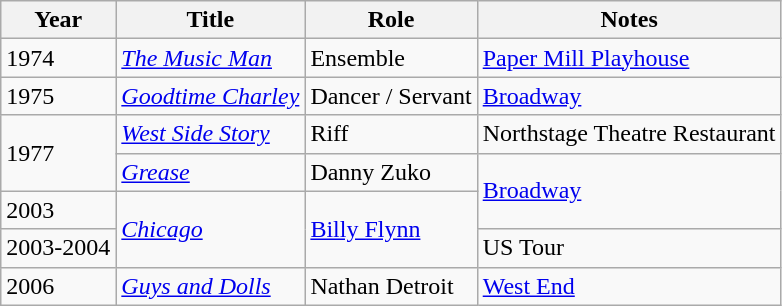<table class="wikitable sortable">
<tr>
<th scope="col">Year</th>
<th scope="col">Title</th>
<th scope="col">Role</th>
<th scope="col" class="unsortable">Notes</th>
</tr>
<tr>
<td>1974</td>
<td><em><a href='#'>The Music Man</a></em></td>
<td>Ensemble</td>
<td><a href='#'>Paper Mill Playhouse</a></td>
</tr>
<tr>
<td>1975</td>
<td><em><a href='#'>Goodtime Charley</a></em></td>
<td>Dancer / Servant</td>
<td><a href='#'>Broadway</a></td>
</tr>
<tr>
<td rowspan=2>1977</td>
<td><em><a href='#'>West Side Story</a></em></td>
<td>Riff</td>
<td>Northstage Theatre Restaurant</td>
</tr>
<tr>
<td><a href='#'><em>Grease</em></a></td>
<td>Danny Zuko</td>
<td rowspan=2><a href='#'>Broadway</a></td>
</tr>
<tr>
<td>2003</td>
<td rowspan=2><a href='#'><em>Chicago</em></a></td>
<td rowspan=2><a href='#'>Billy Flynn</a></td>
</tr>
<tr>
<td>2003-2004</td>
<td>US Tour</td>
</tr>
<tr>
<td>2006</td>
<td><em><a href='#'>Guys and Dolls</a></em></td>
<td>Nathan Detroit</td>
<td><a href='#'>West End</a></td>
</tr>
</table>
